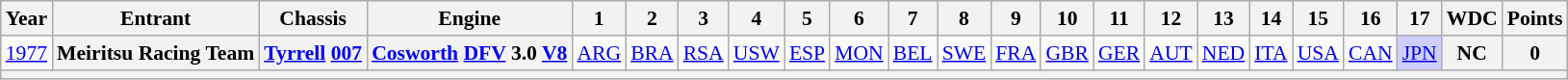<table class="wikitable" style="text-align:center; font-size:90%">
<tr>
<th>Year</th>
<th>Entrant</th>
<th>Chassis</th>
<th>Engine</th>
<th>1</th>
<th>2</th>
<th>3</th>
<th>4</th>
<th>5</th>
<th>6</th>
<th>7</th>
<th>8</th>
<th>9</th>
<th>10</th>
<th>11</th>
<th>12</th>
<th>13</th>
<th>14</th>
<th>15</th>
<th>16</th>
<th>17</th>
<th>WDC</th>
<th>Points</th>
</tr>
<tr>
<td><a href='#'>1977</a></td>
<th>Meiritsu Racing Team</th>
<th><a href='#'>Tyrrell</a> <a href='#'>007</a></th>
<th><a href='#'>Cosworth</a> <a href='#'>DFV</a> 3.0 <a href='#'>V8</a></th>
<td><a href='#'>ARG</a></td>
<td><a href='#'>BRA</a></td>
<td><a href='#'>RSA</a></td>
<td><a href='#'>USW</a></td>
<td><a href='#'>ESP</a></td>
<td><a href='#'>MON</a></td>
<td><a href='#'>BEL</a></td>
<td><a href='#'>SWE</a></td>
<td><a href='#'>FRA</a></td>
<td><a href='#'>GBR</a></td>
<td><a href='#'>GER</a></td>
<td><a href='#'>AUT</a></td>
<td><a href='#'>NED</a></td>
<td><a href='#'>ITA</a></td>
<td><a href='#'>USA</a></td>
<td><a href='#'>CAN</a></td>
<td style = "background: #CFCFFF"><a href='#'>JPN</a><br></td>
<th>NC</th>
<th>0</th>
</tr>
<tr>
<th colspan="23"></th>
</tr>
</table>
